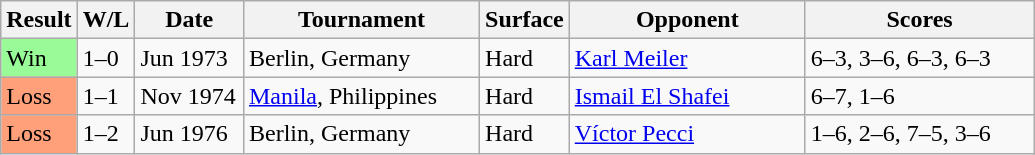<table class="sortable wikitable">
<tr>
<th style="width:40px">Result</th>
<th style="width:30px" class="unsortable">W/L</th>
<th style="width:65px">Date</th>
<th style="width:150px">Tournament</th>
<th style="width:50px">Surface</th>
<th style="width:150px">Opponent</th>
<th style="width:145px" class="unsortable">Scores</th>
</tr>
<tr>
<td style="background:#98fb98;">Win</td>
<td>1–0</td>
<td>Jun 1973</td>
<td>Berlin, Germany</td>
<td>Hard</td>
<td> <a href='#'>Karl Meiler</a></td>
<td>6–3, 3–6, 6–3, 6–3</td>
</tr>
<tr>
<td style="background:#ffa07a;">Loss</td>
<td>1–1</td>
<td>Nov 1974</td>
<td><a href='#'>Manila</a>, Philippines</td>
<td>Hard</td>
<td> <a href='#'>Ismail El Shafei</a></td>
<td>6–7, 1–6</td>
</tr>
<tr>
<td style="background:#ffa07a;">Loss</td>
<td>1–2</td>
<td>Jun 1976</td>
<td>Berlin, Germany</td>
<td>Hard</td>
<td> <a href='#'>Víctor Pecci</a></td>
<td>1–6, 2–6, 7–5, 3–6</td>
</tr>
</table>
